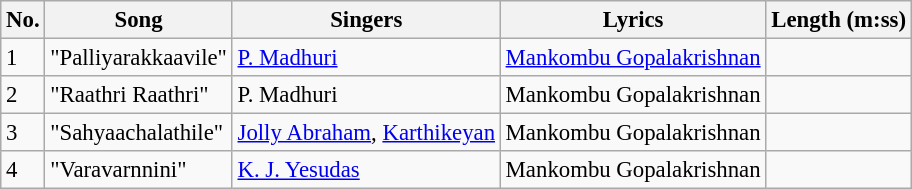<table class="wikitable" style="font-size:95%;">
<tr>
<th>No.</th>
<th>Song</th>
<th>Singers</th>
<th>Lyrics</th>
<th>Length (m:ss)</th>
</tr>
<tr>
<td>1</td>
<td>"Palliyarakkaavile"</td>
<td><a href='#'>P. Madhuri</a></td>
<td><a href='#'>Mankombu Gopalakrishnan</a></td>
<td></td>
</tr>
<tr>
<td>2</td>
<td>"Raathri Raathri"</td>
<td>P. Madhuri</td>
<td>Mankombu Gopalakrishnan</td>
<td></td>
</tr>
<tr>
<td>3</td>
<td>"Sahyaachalathile"</td>
<td><a href='#'>Jolly Abraham</a>, <a href='#'>Karthikeyan</a></td>
<td>Mankombu Gopalakrishnan</td>
<td></td>
</tr>
<tr>
<td>4</td>
<td>"Varavarnnini"</td>
<td><a href='#'>K. J. Yesudas</a></td>
<td>Mankombu Gopalakrishnan</td>
<td></td>
</tr>
</table>
